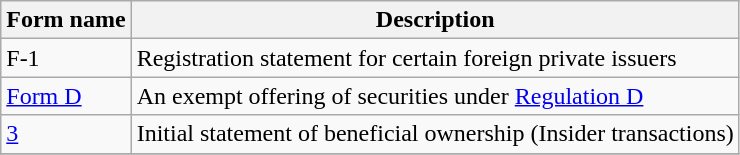<table class="wikitable" border="1">
<tr>
<th>Form name</th>
<th>Description</th>
</tr>
<tr>
<td>F-1</td>
<td>Registration statement for certain foreign private issuers</td>
</tr>
<tr>
<td><a href='#'>Form D</a></td>
<td>An exempt offering of securities under <a href='#'>Regulation D</a></td>
</tr>
<tr>
<td><a href='#'>3</a></td>
<td>Initial statement of beneficial ownership (Insider transactions)</td>
</tr>
<tr>
</tr>
</table>
